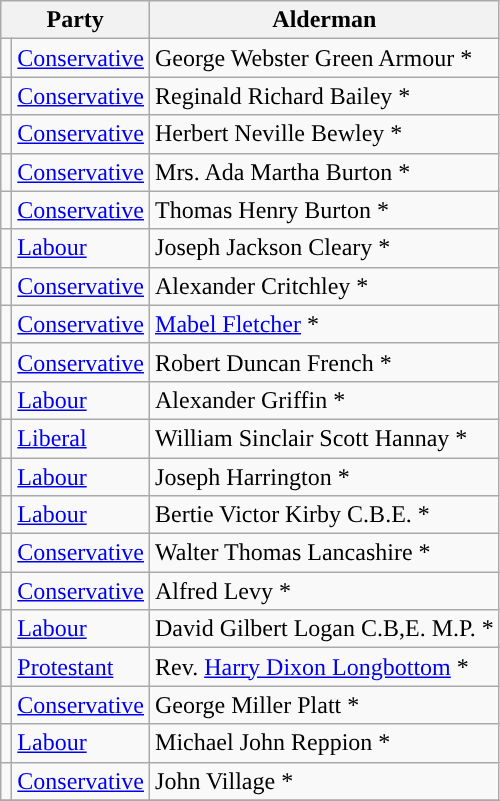<table class="wikitable">
<tr>
<th colspan="2">Party</th>
<th>Alderman</th>
</tr>
<tr>
<td style="background-color:"></td>
<td><a href='#'>Conservative</a></td>
<td>George Webster Green Armour *</td>
</tr>
<tr>
<td style="background-color:"></td>
<td><a href='#'>Conservative</a></td>
<td>Reginald Richard Bailey *</td>
</tr>
<tr>
<td style="background-color:"></td>
<td><a href='#'>Conservative</a></td>
<td>Herbert Neville Bewley *</td>
</tr>
<tr>
<td style="background-color:"></td>
<td><a href='#'>Conservative</a></td>
<td>Mrs. Ada Martha Burton *</td>
</tr>
<tr>
<td style="background-color:"></td>
<td><a href='#'>Conservative</a></td>
<td>Thomas Henry Burton *</td>
</tr>
<tr>
<td style="background-color:"></td>
<td><a href='#'>Labour</a></td>
<td>Joseph Jackson Cleary *</td>
</tr>
<tr>
<td style="background-color:"></td>
<td><a href='#'>Conservative</a></td>
<td>Alexander Critchley *</td>
</tr>
<tr>
<td style="background-color:"></td>
<td><a href='#'>Conservative</a></td>
<td><a href='#'>Mabel Fletcher</a> *</td>
</tr>
<tr>
<td style="background-color:"></td>
<td><a href='#'>Conservative</a></td>
<td>Robert Duncan French *</td>
</tr>
<tr>
<td style="background-color:"></td>
<td><a href='#'>Labour</a></td>
<td>Alexander Griffin *</td>
</tr>
<tr>
<td style="background-color:"></td>
<td><a href='#'>Liberal</a></td>
<td>William Sinclair Scott Hannay *</td>
</tr>
<tr>
<td style="background-color:"></td>
<td><a href='#'>Labour</a></td>
<td>Joseph Harrington *</td>
</tr>
<tr>
<td style="background-color:"></td>
<td><a href='#'>Labour</a></td>
<td>Bertie Victor Kirby C.B.E. *</td>
</tr>
<tr>
<td style="background-color:"></td>
<td><a href='#'>Conservative</a></td>
<td>Walter Thomas Lancashire *</td>
</tr>
<tr>
<td style="background-color:"></td>
<td><a href='#'>Conservative</a></td>
<td>Alfred Levy *</td>
</tr>
<tr>
<td style="background-color:"></td>
<td><a href='#'>Labour</a></td>
<td>David Gilbert Logan C.B,E. M.P. *</td>
</tr>
<tr>
<td style="background-color:"></td>
<td><a href='#'>Protestant</a></td>
<td>Rev. <a href='#'>Harry Dixon Longbottom</a> *</td>
</tr>
<tr>
<td style="background-color:"></td>
<td><a href='#'>Conservative</a></td>
<td>George Miller Platt *</td>
</tr>
<tr>
<td style="background-color:"></td>
<td><a href='#'>Labour</a></td>
<td>Michael John Reppion *</td>
</tr>
<tr>
<td style="background-color:"></td>
<td><a href='#'>Conservative</a></td>
<td>John Village *</td>
</tr>
<tr>
</tr>
</table>
